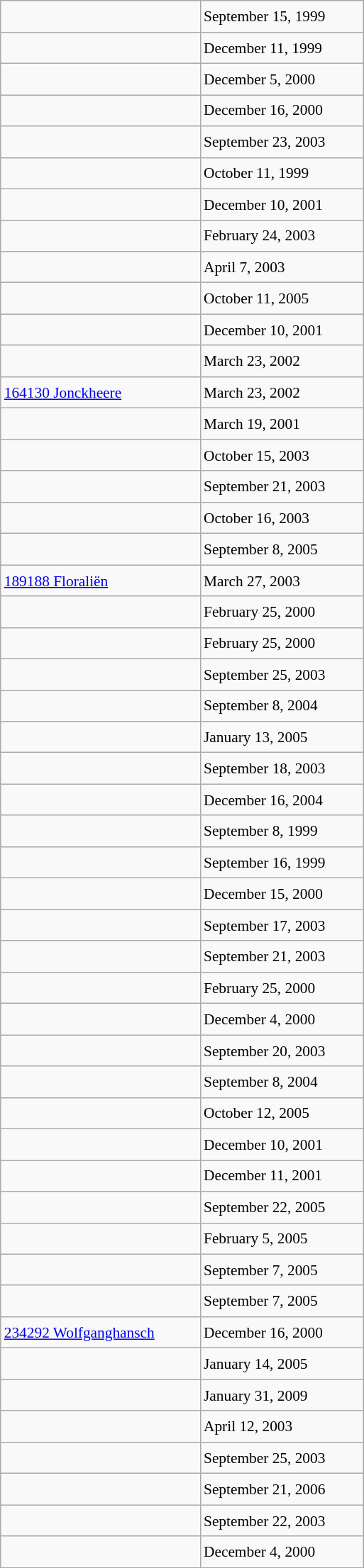<table class="wikitable" style="font-size: 89%; float: left; width: 24em; margin-right: 1em; line-height: 1.6em !important;">
<tr>
<td></td>
<td>September 15, 1999</td>
</tr>
<tr>
<td></td>
<td>December 11, 1999</td>
</tr>
<tr>
<td></td>
<td>December 5, 2000</td>
</tr>
<tr>
<td></td>
<td>December 16, 2000</td>
</tr>
<tr>
<td></td>
<td>September 23, 2003</td>
</tr>
<tr>
<td></td>
<td>October 11, 1999</td>
</tr>
<tr>
<td></td>
<td>December 10, 2001</td>
</tr>
<tr>
<td></td>
<td>February 24, 2003</td>
</tr>
<tr>
<td></td>
<td>April 7, 2003</td>
</tr>
<tr>
<td></td>
<td>October 11, 2005</td>
</tr>
<tr>
<td></td>
<td>December 10, 2001</td>
</tr>
<tr>
<td></td>
<td>March 23, 2002</td>
</tr>
<tr>
<td><a href='#'>164130 Jonckheere</a></td>
<td>March 23, 2002</td>
</tr>
<tr>
<td></td>
<td>March 19, 2001</td>
</tr>
<tr>
<td></td>
<td>October 15, 2003</td>
</tr>
<tr>
<td></td>
<td>September 21, 2003</td>
</tr>
<tr>
<td></td>
<td>October 16, 2003</td>
</tr>
<tr>
<td></td>
<td>September 8, 2005</td>
</tr>
<tr>
<td><a href='#'>189188 Floraliën</a></td>
<td>March 27, 2003</td>
</tr>
<tr>
<td></td>
<td>February 25, 2000</td>
</tr>
<tr>
<td></td>
<td>February 25, 2000</td>
</tr>
<tr>
<td></td>
<td>September 25, 2003</td>
</tr>
<tr>
<td></td>
<td>September 8, 2004</td>
</tr>
<tr>
<td></td>
<td>January 13, 2005</td>
</tr>
<tr>
<td></td>
<td>September 18, 2003</td>
</tr>
<tr>
<td></td>
<td>December 16, 2004</td>
</tr>
<tr>
<td></td>
<td>September 8, 1999</td>
</tr>
<tr>
<td></td>
<td>September 16, 1999</td>
</tr>
<tr>
<td></td>
<td>December 15, 2000</td>
</tr>
<tr>
<td></td>
<td>September 17, 2003</td>
</tr>
<tr>
<td></td>
<td>September 21, 2003</td>
</tr>
<tr>
<td></td>
<td>February 25, 2000</td>
</tr>
<tr>
<td></td>
<td>December 4, 2000</td>
</tr>
<tr>
<td></td>
<td>September 20, 2003</td>
</tr>
<tr>
<td></td>
<td>September 8, 2004</td>
</tr>
<tr>
<td></td>
<td>October 12, 2005</td>
</tr>
<tr>
<td></td>
<td>December 10, 2001</td>
</tr>
<tr>
<td></td>
<td>December 11, 2001</td>
</tr>
<tr>
<td></td>
<td>September 22, 2005</td>
</tr>
<tr>
<td></td>
<td>February 5, 2005</td>
</tr>
<tr>
<td></td>
<td>September 7, 2005</td>
</tr>
<tr>
<td></td>
<td>September 7, 2005</td>
</tr>
<tr>
<td><a href='#'>234292 Wolfganghansch</a></td>
<td>December 16, 2000</td>
</tr>
<tr>
<td></td>
<td>January 14, 2005</td>
</tr>
<tr>
<td></td>
<td>January 31, 2009</td>
</tr>
<tr>
<td></td>
<td>April 12, 2003</td>
</tr>
<tr>
<td></td>
<td>September 25, 2003</td>
</tr>
<tr>
<td></td>
<td>September 21, 2006</td>
</tr>
<tr>
<td></td>
<td>September 22, 2003</td>
</tr>
<tr>
<td></td>
<td>December 4, 2000</td>
</tr>
</table>
